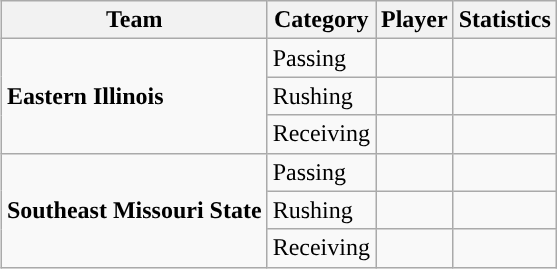<table class="wikitable" style="float: right;">
<tr>
<th>Team</th>
<th>Category</th>
<th>Player</th>
<th>Statistics</th>
</tr>
<tr>
<td rowspan=3><strong>Eastern Illinois</strong></td>
<td>Passing</td>
<td></td>
<td></td>
</tr>
<tr>
<td>Rushing</td>
<td></td>
<td></td>
</tr>
<tr>
<td>Receiving</td>
<td></td>
<td></td>
</tr>
<tr>
<td rowspan=3><strong>Southeast Missouri State</strong></td>
<td>Passing</td>
<td></td>
<td></td>
</tr>
<tr>
<td>Rushing</td>
<td></td>
<td></td>
</tr>
<tr>
<td>Receiving</td>
<td></td>
<td></td>
</tr>
</table>
